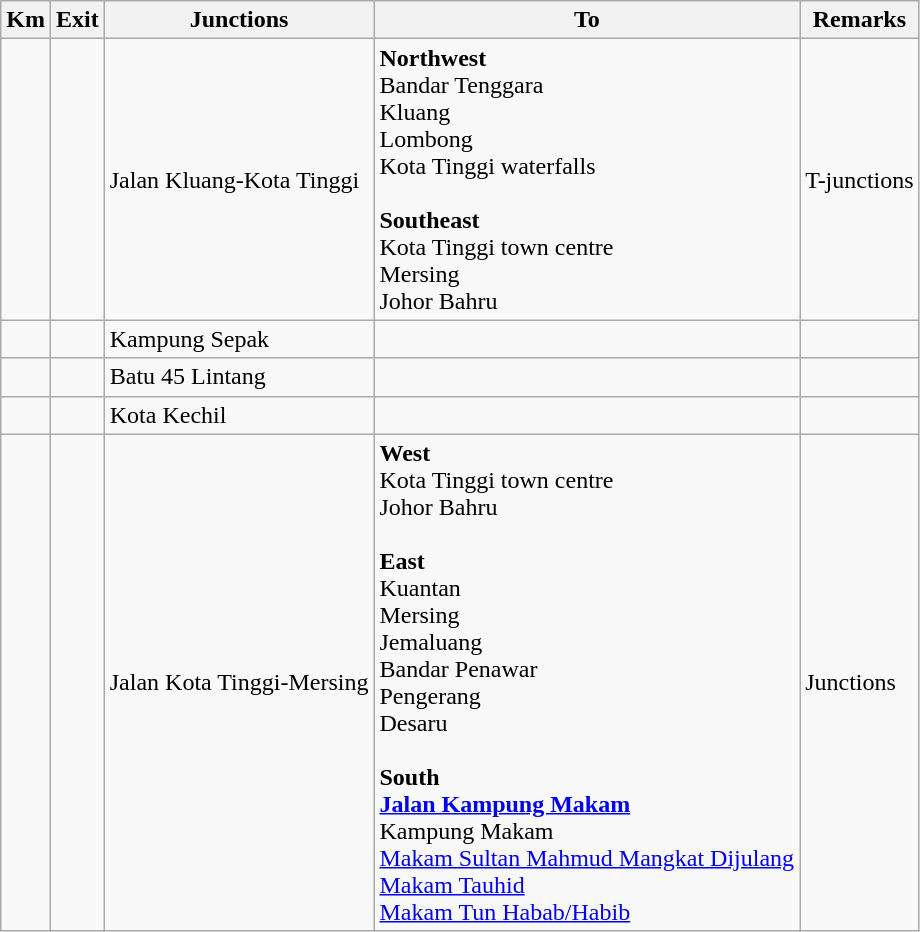<table class="wikitable">
<tr>
<th>Km</th>
<th>Exit</th>
<th>Junctions</th>
<th>To</th>
<th>Remarks</th>
</tr>
<tr>
<td></td>
<td></td>
<td>Jalan Kluang-Kota Tinggi</td>
<td><strong>Northwest</strong><br> Bandar Tenggara<br> Kluang<br> Lombong<br> Kota Tinggi waterfalls<br><br><strong>Southeast</strong><br> Kota Tinggi town centre<br>  Mersing<br>  Johor Bahru</td>
<td>T-junctions</td>
</tr>
<tr>
<td></td>
<td></td>
<td>Kampung Sepak</td>
<td></td>
<td></td>
</tr>
<tr>
<td></td>
<td></td>
<td>Batu 45 Lintang</td>
<td></td>
<td></td>
</tr>
<tr>
<td></td>
<td></td>
<td>Kota Kechil</td>
<td></td>
<td></td>
</tr>
<tr>
<td></td>
<td></td>
<td>Jalan Kota Tinggi-Mersing</td>
<td><strong>West</strong><br> Kota Tinggi town centre<br>  Johor Bahru<br><br><strong>East</strong><br>  Kuantan<br>  Mersing<br>  Jemaluang<br> Bandar Penawar<br> Pengerang<br> Desaru<br><br><strong>South</strong><br> <strong><a href='#'>Jalan Kampung Makam</a></strong><br>Kampung Makam<br><a href='#'>Makam Sultan Mahmud Mangkat Dijulang</a><br><a href='#'>Makam Tauhid</a><br><a href='#'>Makam Tun Habab/Habib</a></td>
<td>Junctions</td>
</tr>
</table>
